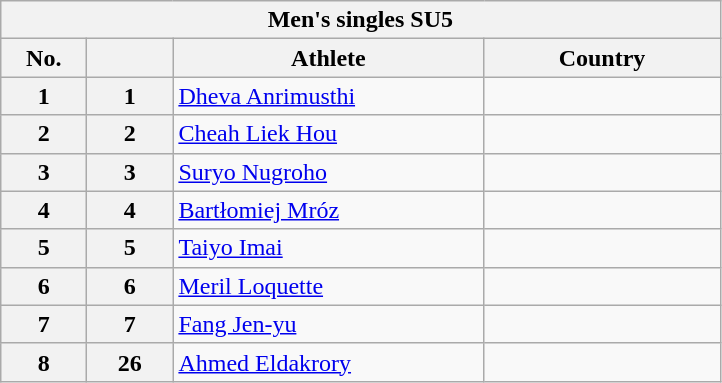<table class="wikitable">
<tr>
<th colspan="4">Men's singles SU5</th>
</tr>
<tr>
<th width="50">No.</th>
<th width="50"></th>
<th width="200">Athlete</th>
<th width="150">Country</th>
</tr>
<tr>
<th>1</th>
<th>1</th>
<td><a href='#'>Dheva Anrimusthi</a></td>
<td></td>
</tr>
<tr>
<th>2</th>
<th>2</th>
<td><a href='#'>Cheah Liek Hou</a></td>
<td></td>
</tr>
<tr>
<th>3</th>
<th>3</th>
<td><a href='#'>Suryo Nugroho</a></td>
<td></td>
</tr>
<tr>
<th>4</th>
<th>4</th>
<td><a href='#'>Bartłomiej Mróz</a></td>
<td></td>
</tr>
<tr>
<th>5</th>
<th>5</th>
<td><a href='#'>Taiyo Imai</a></td>
<td></td>
</tr>
<tr>
<th>6</th>
<th>6</th>
<td><a href='#'>Meril Loquette</a></td>
<td></td>
</tr>
<tr>
<th>7</th>
<th>7</th>
<td><a href='#'>Fang Jen-yu</a></td>
<td></td>
</tr>
<tr>
<th>8</th>
<th>26</th>
<td><a href='#'>Ahmed Eldakrory</a></td>
<td></td>
</tr>
</table>
